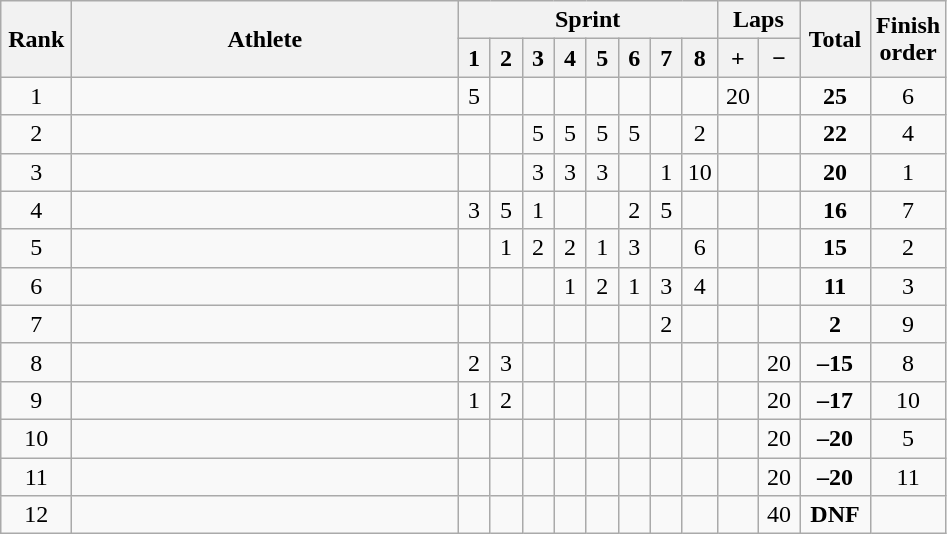<table class="wikitable" style="text-align:center">
<tr>
<th rowspan=2 width=40>Rank</th>
<th rowspan=2 width=250>Athlete</th>
<th colspan=8>Sprint</th>
<th colspan=2>Laps</th>
<th rowspan=2 width=40>Total</th>
<th rowspan=2 width=40>Finish order</th>
</tr>
<tr>
<th width=14>1</th>
<th width=14>2</th>
<th width=14>3</th>
<th width=14>4</th>
<th width=14>5</th>
<th width=14>6</th>
<th width=14>7</th>
<th width=14>8</th>
<th width=20>+</th>
<th width=20>−</th>
</tr>
<tr>
<td>1</td>
<td align=left></td>
<td>5</td>
<td></td>
<td></td>
<td></td>
<td></td>
<td></td>
<td></td>
<td></td>
<td>20</td>
<td></td>
<td><strong>25</strong></td>
<td>6</td>
</tr>
<tr>
<td>2</td>
<td align=left></td>
<td></td>
<td></td>
<td>5</td>
<td>5</td>
<td>5</td>
<td>5</td>
<td></td>
<td>2</td>
<td></td>
<td></td>
<td><strong>22</strong></td>
<td>4</td>
</tr>
<tr>
<td>3</td>
<td align=left></td>
<td></td>
<td></td>
<td>3</td>
<td>3</td>
<td>3</td>
<td></td>
<td>1</td>
<td>10</td>
<td></td>
<td></td>
<td><strong>20</strong></td>
<td>1</td>
</tr>
<tr>
<td>4</td>
<td align=left></td>
<td>3</td>
<td>5</td>
<td>1</td>
<td></td>
<td></td>
<td>2</td>
<td>5</td>
<td></td>
<td></td>
<td></td>
<td><strong>16</strong></td>
<td>7</td>
</tr>
<tr>
<td>5</td>
<td align=left></td>
<td></td>
<td>1</td>
<td>2</td>
<td>2</td>
<td>1</td>
<td>3</td>
<td></td>
<td>6</td>
<td></td>
<td></td>
<td><strong>15</strong></td>
<td>2</td>
</tr>
<tr>
<td>6</td>
<td align=left></td>
<td></td>
<td></td>
<td></td>
<td>1</td>
<td>2</td>
<td>1</td>
<td>3</td>
<td>4</td>
<td></td>
<td></td>
<td><strong>11</strong></td>
<td>3</td>
</tr>
<tr>
<td>7</td>
<td align=left></td>
<td></td>
<td></td>
<td></td>
<td></td>
<td></td>
<td></td>
<td>2</td>
<td></td>
<td></td>
<td></td>
<td><strong>2</strong></td>
<td>9</td>
</tr>
<tr>
<td>8</td>
<td align=left></td>
<td>2</td>
<td>3</td>
<td></td>
<td></td>
<td></td>
<td></td>
<td></td>
<td></td>
<td></td>
<td>20</td>
<td><strong>–15</strong></td>
<td>8</td>
</tr>
<tr>
<td>9</td>
<td align=left></td>
<td>1</td>
<td>2</td>
<td></td>
<td></td>
<td></td>
<td></td>
<td></td>
<td></td>
<td></td>
<td>20</td>
<td><strong>–17</strong></td>
<td>10</td>
</tr>
<tr>
<td>10</td>
<td align=left></td>
<td></td>
<td></td>
<td></td>
<td></td>
<td></td>
<td></td>
<td></td>
<td></td>
<td></td>
<td>20</td>
<td><strong>–20</strong></td>
<td>5</td>
</tr>
<tr>
<td>11</td>
<td align=left></td>
<td></td>
<td></td>
<td></td>
<td></td>
<td></td>
<td></td>
<td></td>
<td></td>
<td></td>
<td>20</td>
<td><strong>–20</strong></td>
<td>11</td>
</tr>
<tr>
<td>12</td>
<td align=left></td>
<td></td>
<td></td>
<td></td>
<td></td>
<td></td>
<td></td>
<td></td>
<td></td>
<td></td>
<td>40</td>
<td><strong>DNF</strong></td>
<td></td>
</tr>
</table>
